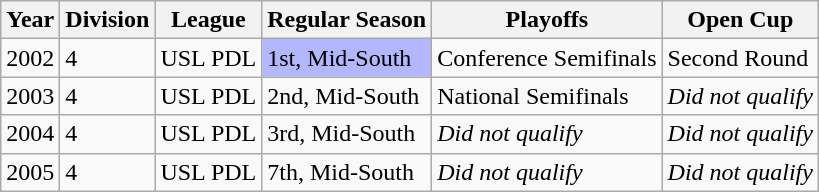<table class="wikitable">
<tr>
<th>Year</th>
<th>Division</th>
<th>League</th>
<th>Regular Season</th>
<th>Playoffs</th>
<th>Open Cup</th>
</tr>
<tr>
<td>2002</td>
<td>4</td>
<td>USL PDL</td>
<td bgcolor="B3B7FF">1st, Mid-South</td>
<td>Conference Semifinals</td>
<td>Second Round</td>
</tr>
<tr>
<td>2003</td>
<td>4</td>
<td>USL PDL</td>
<td>2nd, Mid-South</td>
<td>National Semifinals</td>
<td><em>Did not qualify</em></td>
</tr>
<tr>
<td>2004</td>
<td>4</td>
<td>USL PDL</td>
<td>3rd, Mid-South</td>
<td><em>Did not qualify</em></td>
<td><em>Did not qualify</em></td>
</tr>
<tr>
<td>2005</td>
<td>4</td>
<td>USL PDL</td>
<td>7th, Mid-South</td>
<td><em>Did not qualify</em></td>
<td><em>Did not qualify</em></td>
</tr>
</table>
